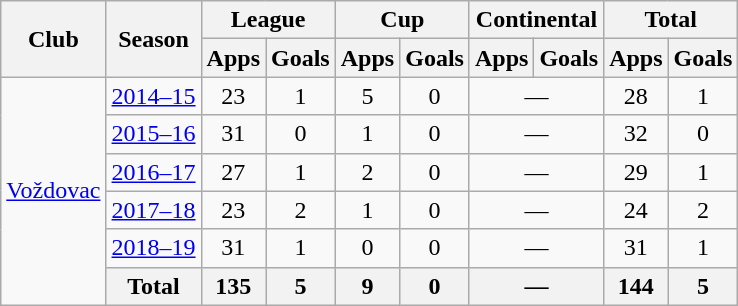<table class="wikitable" style="text-align:center">
<tr>
<th rowspan="2">Club</th>
<th rowspan="2">Season</th>
<th colspan="2">League</th>
<th colspan="2">Cup</th>
<th colspan="2">Continental</th>
<th colspan="2">Total</th>
</tr>
<tr>
<th>Apps</th>
<th>Goals</th>
<th>Apps</th>
<th>Goals</th>
<th>Apps</th>
<th>Goals</th>
<th>Apps</th>
<th>Goals</th>
</tr>
<tr>
<td rowspan="6"><a href='#'>Voždovac</a></td>
<td><a href='#'>2014–15</a></td>
<td>23</td>
<td>1</td>
<td>5</td>
<td>0</td>
<td colspan="2">—</td>
<td>28</td>
<td>1</td>
</tr>
<tr>
<td><a href='#'>2015–16</a></td>
<td>31</td>
<td>0</td>
<td>1</td>
<td>0</td>
<td colspan="2">—</td>
<td>32</td>
<td>0</td>
</tr>
<tr>
<td><a href='#'>2016–17</a></td>
<td>27</td>
<td>1</td>
<td>2</td>
<td>0</td>
<td colspan="2">—</td>
<td>29</td>
<td>1</td>
</tr>
<tr>
<td><a href='#'>2017–18</a></td>
<td>23</td>
<td>2</td>
<td>1</td>
<td>0</td>
<td colspan="2">—</td>
<td>24</td>
<td>2</td>
</tr>
<tr>
<td><a href='#'>2018–19</a></td>
<td>31</td>
<td>1</td>
<td>0</td>
<td>0</td>
<td colspan="2">—</td>
<td>31</td>
<td>1</td>
</tr>
<tr>
<th>Total</th>
<th>135</th>
<th>5</th>
<th>9</th>
<th>0</th>
<th colspan="2">—</th>
<th>144</th>
<th>5</th>
</tr>
</table>
